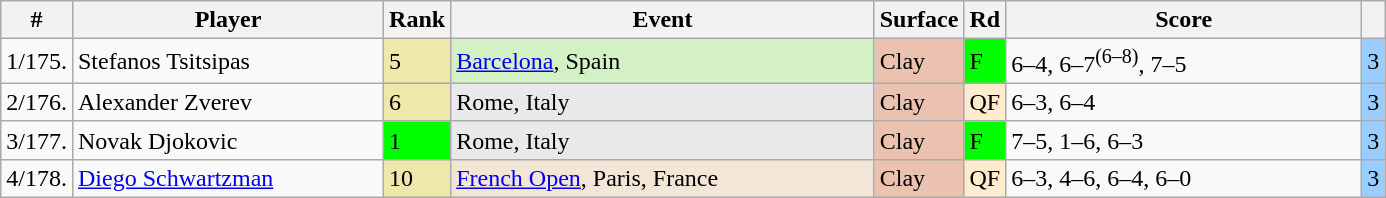<table class="wikitable sortable">
<tr>
<th>#</th>
<th width=200>Player</th>
<th>Rank</th>
<th width=275>Event</th>
<th>Surface</th>
<th>Rd</th>
<th width=230>Score</th>
<th></th>
</tr>
<tr>
<td>1/175.</td>
<td> Stefanos Tsitsipas</td>
<td bgcolor=EEE8AA>5</td>
<td bgcolor=d4f1c5><a href='#'>Barcelona</a>, Spain</td>
<td style="background:#ebc2af;">Clay</td>
<td bgcolor=lime>F</td>
<td>6–4, 6–7<sup>(6–8)</sup>, 7–5</td>
<td style="text-align:center; background:#9cf;">3</td>
</tr>
<tr>
<td>2/176.</td>
<td> Alexander Zverev</td>
<td bgcolor=EEE8AA>6</td>
<td bgcolor=e9e9e9>Rome, Italy</td>
<td style="background:#ebc2af;">Clay</td>
<td bgcolor=ffebcd>QF</td>
<td>6–3, 6–4</td>
<td style="text-align:center; background:#9cf;">3</td>
</tr>
<tr>
<td>3/177.</td>
<td> Novak Djokovic</td>
<td bgcolor=lime>1</td>
<td bgcolor=e9e9e9>Rome, Italy</td>
<td style="background:#ebc2af;">Clay</td>
<td bgcolor=lime>F</td>
<td>7–5, 1–6, 6–3</td>
<td style="text-align:center; background:#9cf;">3</td>
</tr>
<tr>
<td>4/178.</td>
<td> <a href='#'>Diego Schwartzman</a></td>
<td bgcolor=EEE8AA>10</td>
<td bgcolor=f3e6d7><a href='#'>French Open</a>, Paris, France</td>
<td style="background:#ebc2af;">Clay</td>
<td bgcolor=ffebcd>QF</td>
<td>6–3, 4–6, 6–4, 6–0</td>
<td style="text-align:center; background:#9cf;">3</td>
</tr>
</table>
